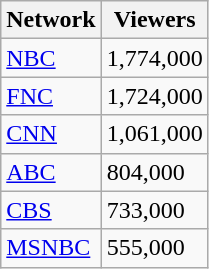<table class="wikitable">
<tr>
<th>Network</th>
<th>Viewers</th>
</tr>
<tr>
<td><a href='#'>NBC</a></td>
<td>1,774,000</td>
</tr>
<tr>
<td><a href='#'>FNC</a></td>
<td>1,724,000</td>
</tr>
<tr>
<td><a href='#'>CNN</a></td>
<td>1,061,000</td>
</tr>
<tr>
<td><a href='#'>ABC</a></td>
<td>804,000</td>
</tr>
<tr>
<td><a href='#'>CBS</a></td>
<td>733,000</td>
</tr>
<tr>
<td><a href='#'>MSNBC</a></td>
<td>555,000</td>
</tr>
</table>
